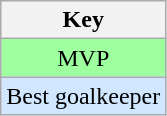<table class="wikitable" style="text-align:center">
<tr>
<th>Key</th>
</tr>
<tr bgcolor="#9eff9e">
<td>MVP</td>
</tr>
<tr style="background:#d0e7ff">
<td>Best goalkeeper</td>
</tr>
</table>
